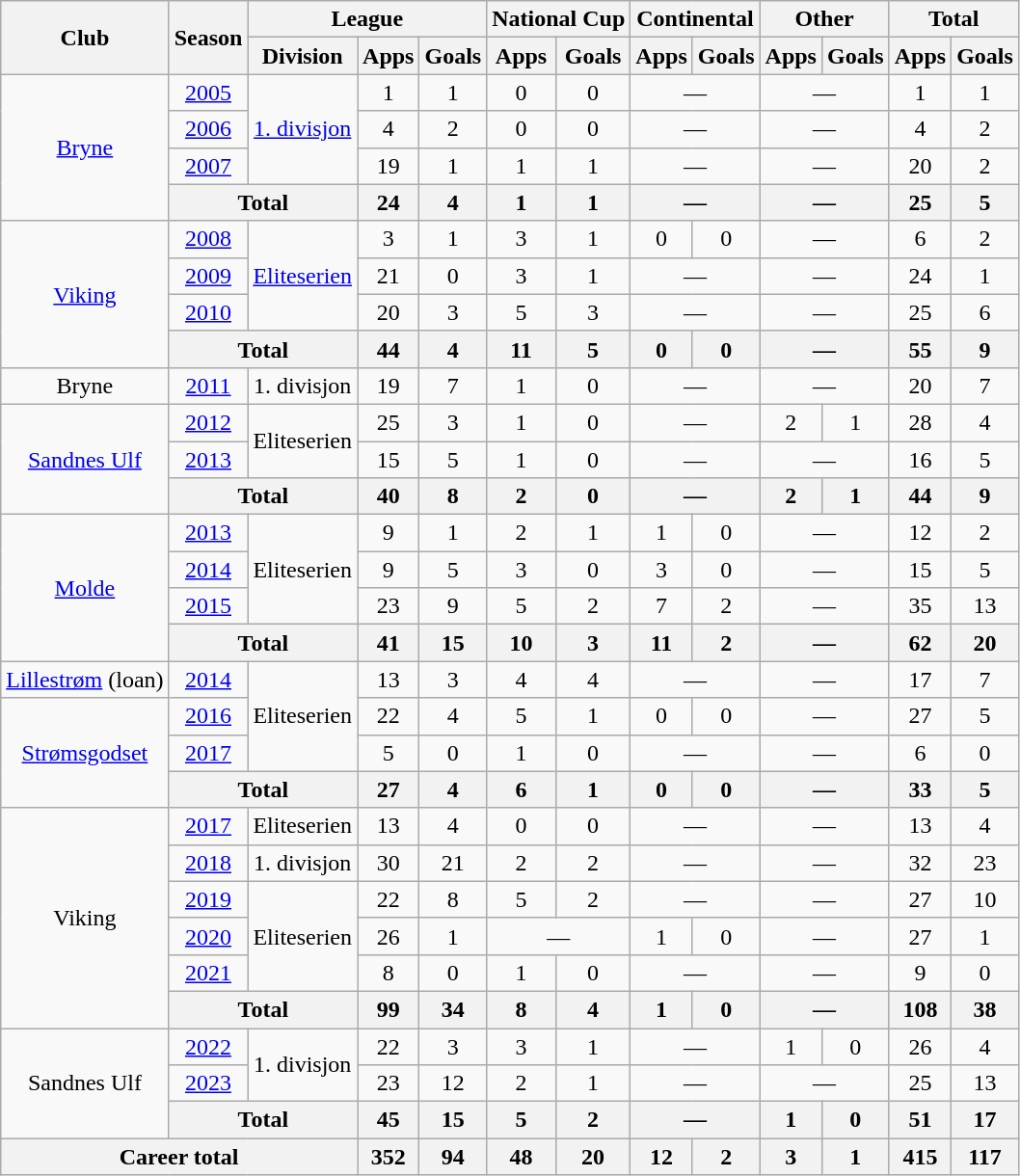<table class="wikitable" style="text-align: center;">
<tr>
<th rowspan="2">Club</th>
<th rowspan="2">Season</th>
<th colspan="3">League</th>
<th colspan="2">National Cup</th>
<th colspan="2">Continental</th>
<th colspan="2">Other</th>
<th colspan="2">Total</th>
</tr>
<tr>
<th>Division</th>
<th>Apps</th>
<th>Goals</th>
<th>Apps</th>
<th>Goals</th>
<th>Apps</th>
<th>Goals</th>
<th>Apps</th>
<th>Goals</th>
<th>Apps</th>
<th>Goals</th>
</tr>
<tr>
<td rowspan="4"><a href='#'>Bryne</a></td>
<td><a href='#'>2005</a></td>
<td rowspan="3"><a href='#'>1. divisjon</a></td>
<td>1</td>
<td>1</td>
<td>0</td>
<td>0</td>
<td colspan="2">—</td>
<td colspan="2">—</td>
<td>1</td>
<td>1</td>
</tr>
<tr>
<td><a href='#'>2006</a></td>
<td>4</td>
<td>2</td>
<td>0</td>
<td>0</td>
<td colspan="2">—</td>
<td colspan="2">—</td>
<td>4</td>
<td>2</td>
</tr>
<tr>
<td><a href='#'>2007</a></td>
<td>19</td>
<td>1</td>
<td>1</td>
<td>1</td>
<td colspan="2">—</td>
<td colspan="2">—</td>
<td>20</td>
<td>2</td>
</tr>
<tr>
<th colspan="2">Total</th>
<th>24</th>
<th>4</th>
<th>1</th>
<th>1</th>
<th colspan="2">—</th>
<th colspan="2">—</th>
<th>25</th>
<th>5</th>
</tr>
<tr>
<td rowspan="4"><a href='#'>Viking</a></td>
<td><a href='#'>2008</a></td>
<td rowspan="3"><a href='#'>Eliteserien</a></td>
<td>3</td>
<td>1</td>
<td>3</td>
<td>1</td>
<td>0</td>
<td>0</td>
<td colspan="2">—</td>
<td>6</td>
<td>2</td>
</tr>
<tr>
<td><a href='#'>2009</a></td>
<td>21</td>
<td>0</td>
<td>3</td>
<td>1</td>
<td colspan="2">—</td>
<td colspan="2">—</td>
<td>24</td>
<td>1</td>
</tr>
<tr>
<td><a href='#'>2010</a></td>
<td>20</td>
<td>3</td>
<td>5</td>
<td>3</td>
<td colspan="2">—</td>
<td colspan="2">—</td>
<td>25</td>
<td>6</td>
</tr>
<tr>
<th colspan="2">Total</th>
<th>44</th>
<th>4</th>
<th>11</th>
<th>5</th>
<th>0</th>
<th>0</th>
<th colspan="2">—</th>
<th>55</th>
<th>9</th>
</tr>
<tr>
<td rowspan="1">Bryne</td>
<td><a href='#'>2011</a></td>
<td>1. divisjon</td>
<td>19</td>
<td>7</td>
<td>1</td>
<td>0</td>
<td colspan="2">—</td>
<td colspan="2">—</td>
<td>20</td>
<td>7</td>
</tr>
<tr>
<td rowspan="3"><a href='#'>Sandnes Ulf</a></td>
<td><a href='#'>2012</a></td>
<td rowspan="2">Eliteserien</td>
<td>25</td>
<td>3</td>
<td>1</td>
<td>0</td>
<td colspan="2">—</td>
<td>2</td>
<td>1</td>
<td>28</td>
<td>4</td>
</tr>
<tr>
<td><a href='#'>2013</a></td>
<td>15</td>
<td>5</td>
<td>1</td>
<td>0</td>
<td colspan="2">—</td>
<td colspan="2">—</td>
<td>16</td>
<td>5</td>
</tr>
<tr>
<th colspan="2">Total</th>
<th>40</th>
<th>8</th>
<th>2</th>
<th>0</th>
<th colspan="2">—</th>
<th>2</th>
<th>1</th>
<th>44</th>
<th>9</th>
</tr>
<tr>
<td rowspan="4"><a href='#'>Molde</a></td>
<td><a href='#'>2013</a></td>
<td rowspan="3">Eliteserien</td>
<td>9</td>
<td>1</td>
<td>2</td>
<td>1</td>
<td>1</td>
<td>0</td>
<td colspan="2">—</td>
<td>12</td>
<td>2</td>
</tr>
<tr>
<td><a href='#'>2014</a></td>
<td>9</td>
<td>5</td>
<td>3</td>
<td>0</td>
<td>3</td>
<td>0</td>
<td colspan="2">—</td>
<td>15</td>
<td>5</td>
</tr>
<tr>
<td><a href='#'>2015</a></td>
<td>23</td>
<td>9</td>
<td>5</td>
<td>2</td>
<td>7</td>
<td>2</td>
<td colspan="2">—</td>
<td>35</td>
<td>13</td>
</tr>
<tr>
<th colspan="2">Total</th>
<th>41</th>
<th>15</th>
<th>10</th>
<th>3</th>
<th>11</th>
<th>2</th>
<th colspan="2">—</th>
<th>62</th>
<th>20</th>
</tr>
<tr>
<td rowspan="1"><a href='#'>Lillestrøm</a> (loan)</td>
<td><a href='#'>2014</a></td>
<td rowspan="3">Eliteserien</td>
<td>13</td>
<td>3</td>
<td>4</td>
<td>4</td>
<td colspan="2">—</td>
<td colspan="2">—</td>
<td>17</td>
<td>7</td>
</tr>
<tr>
<td rowspan="3"><a href='#'>Strømsgodset</a></td>
<td><a href='#'>2016</a></td>
<td>22</td>
<td>4</td>
<td>5</td>
<td>1</td>
<td>0</td>
<td>0</td>
<td colspan="2">—</td>
<td>27</td>
<td>5</td>
</tr>
<tr>
<td><a href='#'>2017</a></td>
<td>5</td>
<td>0</td>
<td>1</td>
<td>0</td>
<td colspan="2">—</td>
<td colspan="2">—</td>
<td>6</td>
<td>0</td>
</tr>
<tr>
<th colspan="2">Total</th>
<th>27</th>
<th>4</th>
<th>6</th>
<th>1</th>
<th>0</th>
<th>0</th>
<th colspan="2">—</th>
<th>33</th>
<th>5</th>
</tr>
<tr>
<td rowspan="6">Viking</td>
<td><a href='#'>2017</a></td>
<td>Eliteserien</td>
<td>13</td>
<td>4</td>
<td>0</td>
<td>0</td>
<td colspan="2">—</td>
<td colspan="2">—</td>
<td>13</td>
<td>4</td>
</tr>
<tr>
<td><a href='#'>2018</a></td>
<td>1. divisjon</td>
<td>30</td>
<td>21</td>
<td>2</td>
<td>2</td>
<td colspan="2">—</td>
<td colspan="2">—</td>
<td>32</td>
<td>23</td>
</tr>
<tr>
<td><a href='#'>2019</a></td>
<td rowspan="3">Eliteserien</td>
<td>22</td>
<td>8</td>
<td>5</td>
<td>2</td>
<td colspan="2">—</td>
<td colspan="2">—</td>
<td>27</td>
<td>10</td>
</tr>
<tr>
<td><a href='#'>2020</a></td>
<td>26</td>
<td>1</td>
<td colspan="2">—</td>
<td>1</td>
<td>0</td>
<td colspan="2">—</td>
<td>27</td>
<td>1</td>
</tr>
<tr>
<td><a href='#'>2021</a></td>
<td>8</td>
<td>0</td>
<td>1</td>
<td>0</td>
<td colspan="2">—</td>
<td colspan="2">—</td>
<td>9</td>
<td>0</td>
</tr>
<tr>
<th colspan="2">Total</th>
<th>99</th>
<th>34</th>
<th>8</th>
<th>4</th>
<th>1</th>
<th>0</th>
<th colspan="2">—</th>
<th>108</th>
<th>38</th>
</tr>
<tr>
<td rowspan="3">Sandnes Ulf</td>
<td><a href='#'>2022</a></td>
<td rowspan="2">1. divisjon</td>
<td>22</td>
<td>3</td>
<td>3</td>
<td>1</td>
<td colspan="2">—</td>
<td>1</td>
<td>0</td>
<td>26</td>
<td>4</td>
</tr>
<tr>
<td><a href='#'>2023</a></td>
<td>23</td>
<td>12</td>
<td>2</td>
<td>1</td>
<td colspan="2">—</td>
<td colspan="2">—</td>
<td>25</td>
<td>13</td>
</tr>
<tr>
<th colspan="2">Total</th>
<th>45</th>
<th>15</th>
<th>5</th>
<th>2</th>
<th colspan="2">—</th>
<th>1</th>
<th>0</th>
<th>51</th>
<th>17</th>
</tr>
<tr>
<th colspan="3">Career total</th>
<th>352</th>
<th>94</th>
<th>48</th>
<th>20</th>
<th>12</th>
<th>2</th>
<th>3</th>
<th>1</th>
<th>415</th>
<th>117</th>
</tr>
</table>
